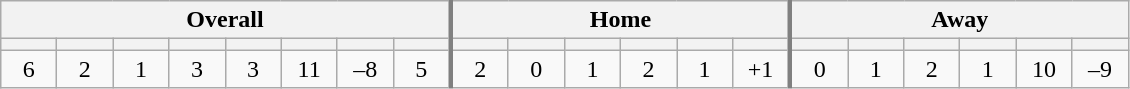<table class="wikitable" style="text-align: center;">
<tr>
<th colspan=8 style="border-right:3px solid grey;">Overall</th>
<th colspan=6 style="border-right:3px solid grey;">Home</th>
<th colspan=6>Away</th>
</tr>
<tr>
<th width=30></th>
<th width=30></th>
<th width=30></th>
<th width=30></th>
<th width=30></th>
<th width=30></th>
<th width=30></th>
<th width=30 style="border-right:3px solid grey;"></th>
<th width=30></th>
<th width=30></th>
<th width=30></th>
<th width=30></th>
<th width=30></th>
<th width=30 style="border-right:3px solid grey;"></th>
<th width=30></th>
<th width=30></th>
<th width=30></th>
<th width=30></th>
<th width=30></th>
<th width=30></th>
</tr>
<tr>
<td>6</td>
<td>2</td>
<td>1</td>
<td>3</td>
<td>3</td>
<td>11</td>
<td>–8</td>
<td width=30 style="border-right:3px solid grey;">5</td>
<td>2</td>
<td>0</td>
<td>1</td>
<td>2</td>
<td>1</td>
<td width=30 style="border-right:3px solid grey;">+1</td>
<td>0</td>
<td>1</td>
<td>2</td>
<td>1</td>
<td>10</td>
<td>–9</td>
</tr>
</table>
